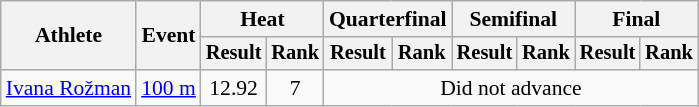<table class=wikitable style=font-size:90%>
<tr>
<th rowspan=2>Athlete</th>
<th rowspan=2>Event</th>
<th colspan=2>Heat</th>
<th colspan=2>Quarterfinal</th>
<th colspan=2>Semifinal</th>
<th colspan=2>Final</th>
</tr>
<tr style="font-size:95%">
<th>Result</th>
<th>Rank</th>
<th>Result</th>
<th>Rank</th>
<th>Result</th>
<th>Rank</th>
<th>Result</th>
<th>Rank</th>
</tr>
<tr align=center>
<td align=left><a href='#'>Ivana Rožman</a></td>
<td align=left><a href='#'>100 m</a></td>
<td>12.92</td>
<td>7</td>
<td colspan=6>Did not advance</td>
</tr>
</table>
